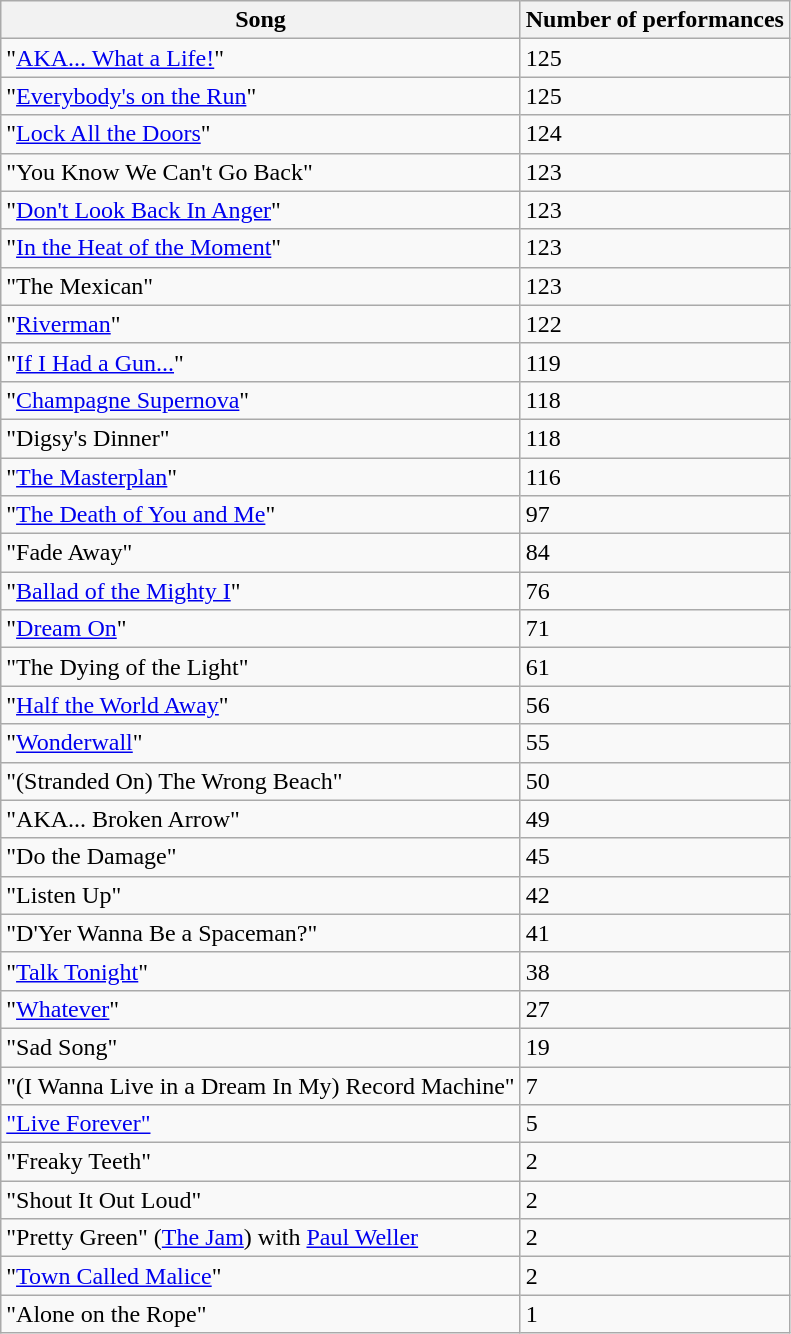<table class="wikitable sortable">
<tr>
<th>Song</th>
<th>Number of performances</th>
</tr>
<tr>
<td>"<a href='#'>AKA... What a Life!</a>"</td>
<td>125</td>
</tr>
<tr>
<td>"<a href='#'>Everybody's on the Run</a>"</td>
<td>125</td>
</tr>
<tr>
<td>"<a href='#'>Lock All the Doors</a>"</td>
<td>124</td>
</tr>
<tr>
<td>"You Know We Can't Go Back"</td>
<td>123</td>
</tr>
<tr>
<td>"<a href='#'>Don't Look Back In Anger</a>"</td>
<td>123</td>
</tr>
<tr>
<td>"<a href='#'>In the Heat of the Moment</a>"</td>
<td>123</td>
</tr>
<tr>
<td>"The Mexican"</td>
<td>123</td>
</tr>
<tr>
<td>"<a href='#'>Riverman</a>"</td>
<td>122</td>
</tr>
<tr>
<td>"<a href='#'>If I Had a Gun...</a>"</td>
<td>119</td>
</tr>
<tr>
<td>"<a href='#'>Champagne Supernova</a>"</td>
<td>118</td>
</tr>
<tr>
<td>"Digsy's Dinner"</td>
<td>118</td>
</tr>
<tr>
<td>"<a href='#'>The Masterplan</a>"</td>
<td>116</td>
</tr>
<tr>
<td>"<a href='#'>The Death of You and Me</a>"</td>
<td>97</td>
</tr>
<tr>
<td>"Fade Away"</td>
<td>84</td>
</tr>
<tr>
<td>"<a href='#'>Ballad of the Mighty I</a>"</td>
<td>76</td>
</tr>
<tr>
<td>"<a href='#'>Dream On</a>"</td>
<td>71</td>
</tr>
<tr>
<td>"The Dying of the Light"</td>
<td>61</td>
</tr>
<tr>
<td>"<a href='#'>Half the World Away</a>"</td>
<td>56</td>
</tr>
<tr>
<td>"<a href='#'>Wonderwall</a>"</td>
<td>55</td>
</tr>
<tr>
<td>"(Stranded On) The Wrong Beach"</td>
<td>50</td>
</tr>
<tr>
<td>"AKA... Broken Arrow"</td>
<td>49</td>
</tr>
<tr>
<td>"Do the Damage"</td>
<td>45</td>
</tr>
<tr>
<td>"Listen Up"</td>
<td>42</td>
</tr>
<tr>
<td>"D'Yer Wanna Be a Spaceman?"</td>
<td>41</td>
</tr>
<tr>
<td>"<a href='#'>Talk Tonight</a>"</td>
<td>38</td>
</tr>
<tr>
<td>"<a href='#'>Whatever</a>"</td>
<td>27</td>
</tr>
<tr>
<td>"Sad Song"</td>
<td>19</td>
</tr>
<tr>
<td>"(I Wanna Live in a Dream In My) Record Machine"</td>
<td>7</td>
</tr>
<tr>
<td><a href='#'>"Live Forever"</a></td>
<td>5</td>
</tr>
<tr>
<td>"Freaky Teeth"</td>
<td>2</td>
</tr>
<tr>
<td>"Shout It Out Loud"</td>
<td>2</td>
</tr>
<tr>
<td>"Pretty Green" (<a href='#'>The Jam</a>) with <a href='#'>Paul Weller</a></td>
<td>2</td>
</tr>
<tr>
<td>"<a href='#'>Town Called Malice</a>"</td>
<td>2</td>
</tr>
<tr>
<td>"Alone on the Rope"</td>
<td>1</td>
</tr>
</table>
